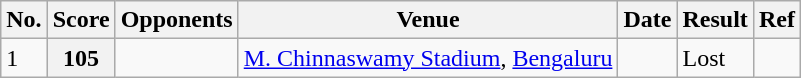<table class="wikitable sortable plainrowheaders">
<tr>
<th>No.</th>
<th>Score</th>
<th>Opponents</th>
<th>Venue</th>
<th>Date</th>
<th>Result</th>
<th>Ref</th>
</tr>
<tr>
<td>1</td>
<th scope="row">105</th>
<td></td>
<td><a href='#'>M. Chinnaswamy Stadium</a>, <a href='#'>Bengaluru</a></td>
<td></td>
<td>Lost</td>
<td></td>
</tr>
</table>
